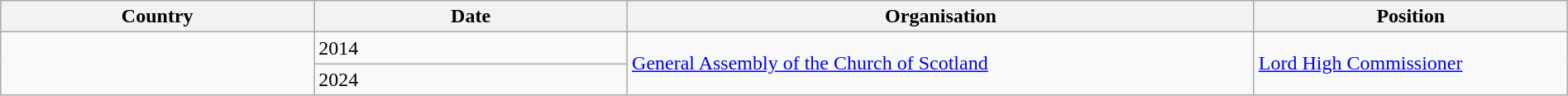<table class="wikitable" width="100%" style="margin:0.5em 1em 0.5em 0; border:1px #005566 solid; border-collapse:collapse;">
<tr>
<th bgcolor="#F5F5F5" width="20%"><span>Country</span></th>
<th bgcolor="#F5F5F5" width="20%"><span>Date</span></th>
<th bgcolor="#F5F5F5" width="40%"><span>Organisation</span></th>
<th bgcolor="#F5F5F5" width="20%"><span>Position</span></th>
</tr>
<tr>
<td rowspan="2"></td>
<td>2014</td>
<td rowspan="2"><a href='#'>General Assembly of the Church of Scotland</a></td>
<td rowspan="2"><a href='#'>Lord High Commissioner</a></td>
</tr>
<tr>
<td>2024</td>
</tr>
</table>
